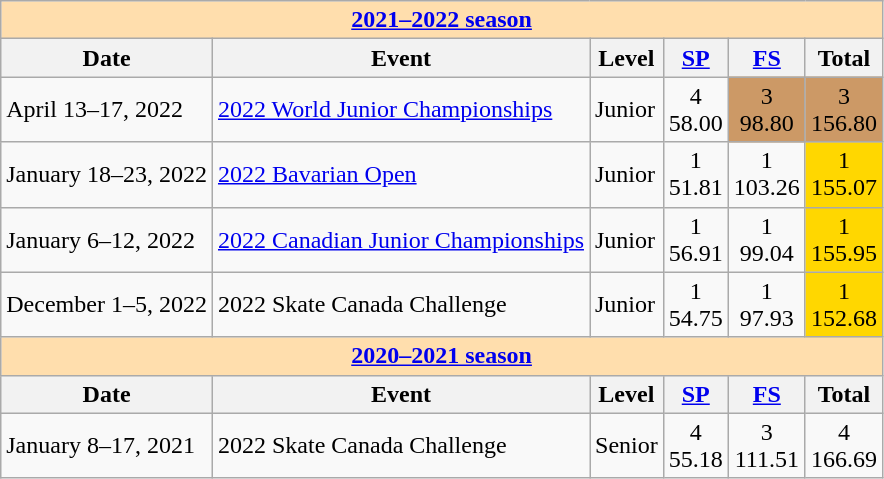<table class="wikitable">
<tr>
<td style="background-color: #ffdead; " colspan=6 align=center><a href='#'><strong>2021–2022 season</strong></a></td>
</tr>
<tr>
<th>Date</th>
<th>Event</th>
<th>Level</th>
<th><a href='#'>SP</a></th>
<th><a href='#'>FS</a></th>
<th>Total</th>
</tr>
<tr>
<td>April 13–17, 2022</td>
<td><a href='#'>2022 World Junior Championships</a></td>
<td>Junior</td>
<td align=center>4 <br> 58.00</td>
<td align=center bgcolor=cc9966>3 <br> 98.80</td>
<td align=center bgcolor=cc9966>3 <br> 156.80</td>
</tr>
<tr>
<td>January 18–23, 2022</td>
<td><a href='#'>2022 Bavarian Open</a></td>
<td>Junior</td>
<td align=center>1 <br> 51.81</td>
<td align=center>1 <br> 103.26</td>
<td align=center bgcolor=gold>1 <br> 155.07</td>
</tr>
<tr>
<td>January 6–12, 2022</td>
<td><a href='#'>2022 Canadian Junior Championships</a></td>
<td>Junior</td>
<td align=center>1 <br> 56.91</td>
<td align=center>1 <br> 99.04</td>
<td align=center bgcolor=gold>1 <br> 155.95</td>
</tr>
<tr>
<td>December 1–5, 2022</td>
<td>2022 Skate Canada Challenge</td>
<td>Junior</td>
<td align=center>1 <br> 54.75</td>
<td align=center>1 <br> 97.93</td>
<td align=center bgcolor=gold>1 <br> 152.68</td>
</tr>
<tr>
<td style="background-color: #ffdead; " colspan=6 align=center><a href='#'><strong>2020–2021 season</strong></a></td>
</tr>
<tr>
<th>Date</th>
<th>Event</th>
<th>Level</th>
<th><a href='#'>SP</a></th>
<th><a href='#'>FS</a></th>
<th>Total</th>
</tr>
<tr>
<td>January 8–17, 2021</td>
<td>2022 Skate Canada Challenge</td>
<td>Senior</td>
<td align=center>4 <br> 55.18</td>
<td align=center>3 <br> 111.51</td>
<td align=center>4 <br> 166.69</td>
</tr>
</table>
